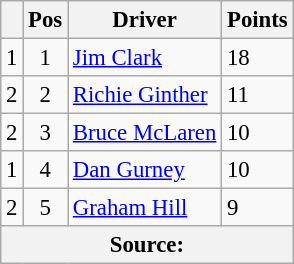<table class="wikitable" style="font-size: 95%;">
<tr>
<th></th>
<th>Pos</th>
<th>Driver</th>
<th>Points</th>
</tr>
<tr>
<td align="left"> 1</td>
<td align="center">1</td>
<td> <a href='#'>Jim Clark</a></td>
<td align="left">18</td>
</tr>
<tr>
<td align="left"> 2</td>
<td align="center">2</td>
<td> <a href='#'>Richie Ginther</a></td>
<td align="left">11</td>
</tr>
<tr>
<td align="left"> 2</td>
<td align="center">3</td>
<td> <a href='#'>Bruce McLaren</a></td>
<td align="left">10</td>
</tr>
<tr>
<td align="left"> 1</td>
<td align="center">4</td>
<td> <a href='#'>Dan Gurney</a></td>
<td align="left">10</td>
</tr>
<tr>
<td align="left"> 2</td>
<td align="center">5</td>
<td> <a href='#'>Graham Hill</a></td>
<td align="left">9</td>
</tr>
<tr>
<th colspan=4>Source: </th>
</tr>
</table>
